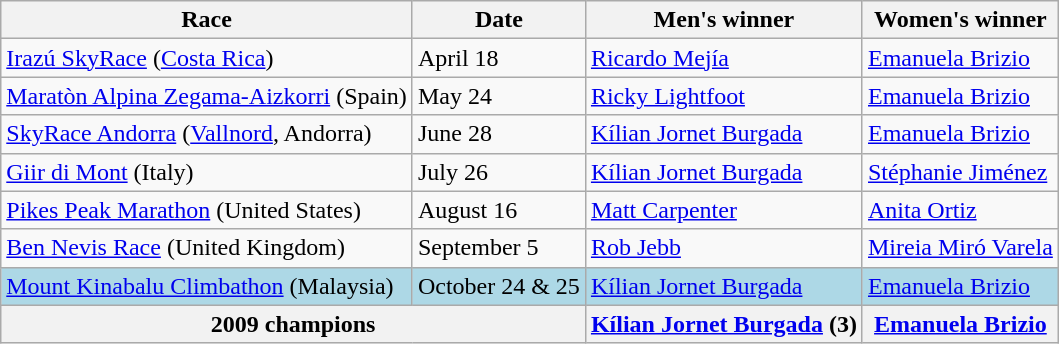<table class="wikitable" width= style="font-size:90%; text-align:center;">
<tr>
<th>Race</th>
<th>Date</th>
<th>Men's winner</th>
<th>Women's winner</th>
</tr>
<tr>
<td><a href='#'>Irazú SkyRace</a> (<a href='#'>Costa Rica</a>)</td>
<td>April 18</td>
<td><a href='#'>Ricardo Mejía</a></td>
<td><a href='#'>Emanuela Brizio</a></td>
</tr>
<tr>
<td><a href='#'>Maratòn Alpina Zegama-Aizkorri</a> (Spain)</td>
<td>May 24</td>
<td><a href='#'>Ricky Lightfoot</a></td>
<td><a href='#'>Emanuela Brizio</a></td>
</tr>
<tr>
<td><a href='#'>SkyRace Andorra</a> (<a href='#'>Vallnord</a>, Andorra)</td>
<td>June 28</td>
<td><a href='#'>Kílian Jornet Burgada</a></td>
<td><a href='#'>Emanuela Brizio</a></td>
</tr>
<tr>
<td><a href='#'>Giir di Mont</a> (Italy)</td>
<td>July 26</td>
<td><a href='#'>Kílian Jornet Burgada</a></td>
<td><a href='#'>Stéphanie Jiménez</a></td>
</tr>
<tr>
<td><a href='#'>Pikes Peak Marathon</a> (United States)</td>
<td>August 16</td>
<td><a href='#'>Matt Carpenter</a></td>
<td><a href='#'>Anita Ortiz</a></td>
</tr>
<tr>
<td><a href='#'>Ben Nevis Race</a> (United Kingdom)</td>
<td>September 5</td>
<td><a href='#'>Rob Jebb</a></td>
<td><a href='#'>Mireia Miró Varela</a></td>
</tr>
<tr bgcolor=lightblue>
<td><a href='#'>Mount Kinabalu Climbathon</a> (Malaysia)</td>
<td>October 24 & 25</td>
<td><a href='#'>Kílian Jornet Burgada</a></td>
<td><a href='#'>Emanuela Brizio</a></td>
</tr>
<tr>
<th colspan=2 align="center">2009 champions</th>
<th align="center"><a href='#'>Kílian Jornet Burgada</a> (3)</th>
<th align="center"><a href='#'>Emanuela Brizio</a></th>
</tr>
</table>
